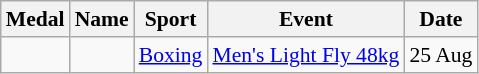<table class="wikitable sortable" style="font-size:90%">
<tr>
<th>Medal</th>
<th>Name</th>
<th>Sport</th>
<th>Event</th>
<th>Date</th>
</tr>
<tr>
<td></td>
<td></td>
<td><a href='#'>Boxing</a></td>
<td><a href='#'>Men's Light Fly 48kg</a></td>
<td>25 Aug</td>
</tr>
</table>
